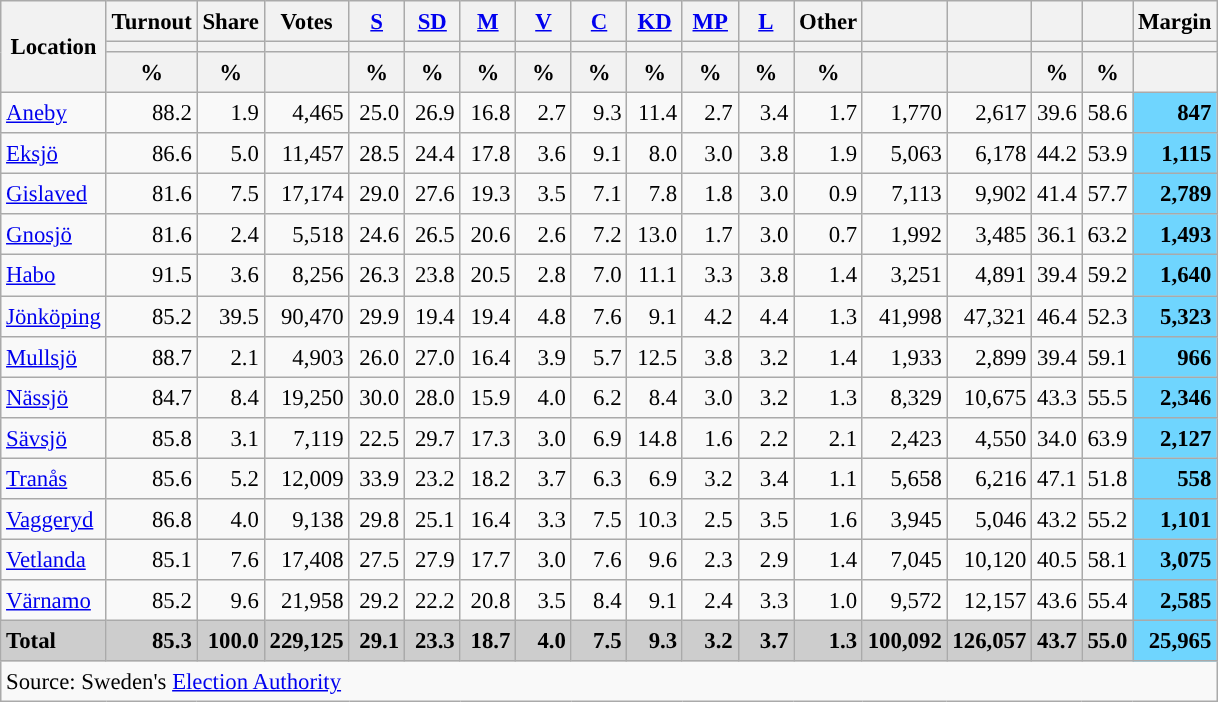<table class="wikitable sortable" style="text-align:right; font-size:95%; line-height:20px;">
<tr>
<th rowspan="3">Location</th>
<th>Turnout</th>
<th>Share</th>
<th>Votes</th>
<th width="30px" class="unsortable"><a href='#'>S</a></th>
<th width="30px" class="unsortable"><a href='#'>SD</a></th>
<th width="30px" class="unsortable"><a href='#'>M</a></th>
<th width="30px" class="unsortable"><a href='#'>V</a></th>
<th width="30px" class="unsortable"><a href='#'>C</a></th>
<th width="30px" class="unsortable"><a href='#'>KD</a></th>
<th width="30px" class="unsortable"><a href='#'>MP</a></th>
<th width="30px" class="unsortable"><a href='#'>L</a></th>
<th width="30px" class="unsortable">Other</th>
<th></th>
<th></th>
<th></th>
<th></th>
<th>Margin</th>
</tr>
<tr>
<th></th>
<th></th>
<th></th>
<th style="background:"></th>
<th style="background:"></th>
<th style="background:"></th>
<th style="background:"></th>
<th style="background:"></th>
<th style="background:"></th>
<th style="background:"></th>
<th style="background:"></th>
<th style="background:"></th>
<th style="background:"></th>
<th style="background:"></th>
<th style="background:"></th>
<th style="background:"></th>
<th></th>
</tr>
<tr>
<th data-sort-type="number">%</th>
<th data-sort-type="number">%</th>
<th></th>
<th data-sort-type="number">%</th>
<th data-sort-type="number">%</th>
<th data-sort-type="number">%</th>
<th data-sort-type="number">%</th>
<th data-sort-type="number">%</th>
<th data-sort-type="number">%</th>
<th data-sort-type="number">%</th>
<th data-sort-type="number">%</th>
<th data-sort-type="number">%</th>
<th data-sort-type="number"></th>
<th data-sort-type="number"></th>
<th data-sort-type="number">%</th>
<th data-sort-type="number">%</th>
<th data-sort-type="number"></th>
</tr>
<tr>
<td align="left"><a href='#'>Aneby</a></td>
<td>88.2</td>
<td>1.9</td>
<td>4,465</td>
<td>25.0</td>
<td>26.9</td>
<td>16.8</td>
<td>2.7</td>
<td>9.3</td>
<td>11.4</td>
<td>2.7</td>
<td>3.4</td>
<td>1.7</td>
<td>1,770</td>
<td>2,617</td>
<td>39.6</td>
<td>58.6</td>
<td bgcolor=#6fd5fe><strong>847</strong></td>
</tr>
<tr>
<td align="left"><a href='#'>Eksjö</a></td>
<td>86.6</td>
<td>5.0</td>
<td>11,457</td>
<td>28.5</td>
<td>24.4</td>
<td>17.8</td>
<td>3.6</td>
<td>9.1</td>
<td>8.0</td>
<td>3.0</td>
<td>3.8</td>
<td>1.9</td>
<td>5,063</td>
<td>6,178</td>
<td>44.2</td>
<td>53.9</td>
<td bgcolor=#6fd5fe><strong>1,115</strong></td>
</tr>
<tr>
<td align="left"><a href='#'>Gislaved</a></td>
<td>81.6</td>
<td>7.5</td>
<td>17,174</td>
<td>29.0</td>
<td>27.6</td>
<td>19.3</td>
<td>3.5</td>
<td>7.1</td>
<td>7.8</td>
<td>1.8</td>
<td>3.0</td>
<td>0.9</td>
<td>7,113</td>
<td>9,902</td>
<td>41.4</td>
<td>57.7</td>
<td bgcolor=#6fd5fe><strong>2,789</strong></td>
</tr>
<tr>
<td align="left"><a href='#'>Gnosjö</a></td>
<td>81.6</td>
<td>2.4</td>
<td>5,518</td>
<td>24.6</td>
<td>26.5</td>
<td>20.6</td>
<td>2.6</td>
<td>7.2</td>
<td>13.0</td>
<td>1.7</td>
<td>3.0</td>
<td>0.7</td>
<td>1,992</td>
<td>3,485</td>
<td>36.1</td>
<td>63.2</td>
<td bgcolor=#6fd5fe><strong>1,493</strong></td>
</tr>
<tr>
<td align="left"><a href='#'>Habo</a></td>
<td>91.5</td>
<td>3.6</td>
<td>8,256</td>
<td>26.3</td>
<td>23.8</td>
<td>20.5</td>
<td>2.8</td>
<td>7.0</td>
<td>11.1</td>
<td>3.3</td>
<td>3.8</td>
<td>1.4</td>
<td>3,251</td>
<td>4,891</td>
<td>39.4</td>
<td>59.2</td>
<td bgcolor=#6fd5fe><strong>1,640</strong></td>
</tr>
<tr>
<td align="left"><a href='#'>Jönköping</a></td>
<td>85.2</td>
<td>39.5</td>
<td>90,470</td>
<td>29.9</td>
<td>19.4</td>
<td>19.4</td>
<td>4.8</td>
<td>7.6</td>
<td>9.1</td>
<td>4.2</td>
<td>4.4</td>
<td>1.3</td>
<td>41,998</td>
<td>47,321</td>
<td>46.4</td>
<td>52.3</td>
<td bgcolor=#6fd5fe><strong>5,323</strong></td>
</tr>
<tr>
<td align="left"><a href='#'>Mullsjö</a></td>
<td>88.7</td>
<td>2.1</td>
<td>4,903</td>
<td>26.0</td>
<td>27.0</td>
<td>16.4</td>
<td>3.9</td>
<td>5.7</td>
<td>12.5</td>
<td>3.8</td>
<td>3.2</td>
<td>1.4</td>
<td>1,933</td>
<td>2,899</td>
<td>39.4</td>
<td>59.1</td>
<td bgcolor=#6fd5fe><strong>966</strong></td>
</tr>
<tr>
<td align="left"><a href='#'>Nässjö</a></td>
<td>84.7</td>
<td>8.4</td>
<td>19,250</td>
<td>30.0</td>
<td>28.0</td>
<td>15.9</td>
<td>4.0</td>
<td>6.2</td>
<td>8.4</td>
<td>3.0</td>
<td>3.2</td>
<td>1.3</td>
<td>8,329</td>
<td>10,675</td>
<td>43.3</td>
<td>55.5</td>
<td bgcolor=#6fd5fe><strong>2,346</strong></td>
</tr>
<tr>
<td align="left"><a href='#'>Sävsjö</a></td>
<td>85.8</td>
<td>3.1</td>
<td>7,119</td>
<td>22.5</td>
<td>29.7</td>
<td>17.3</td>
<td>3.0</td>
<td>6.9</td>
<td>14.8</td>
<td>1.6</td>
<td>2.2</td>
<td>2.1</td>
<td>2,423</td>
<td>4,550</td>
<td>34.0</td>
<td>63.9</td>
<td bgcolor=#6fd5fe><strong>2,127</strong></td>
</tr>
<tr>
<td align="left"><a href='#'>Tranås</a></td>
<td>85.6</td>
<td>5.2</td>
<td>12,009</td>
<td>33.9</td>
<td>23.2</td>
<td>18.2</td>
<td>3.7</td>
<td>6.3</td>
<td>6.9</td>
<td>3.2</td>
<td>3.4</td>
<td>1.1</td>
<td>5,658</td>
<td>6,216</td>
<td>47.1</td>
<td>51.8</td>
<td bgcolor=#6fd5fe><strong>558</strong></td>
</tr>
<tr>
<td align="left"><a href='#'>Vaggeryd</a></td>
<td>86.8</td>
<td>4.0</td>
<td>9,138</td>
<td>29.8</td>
<td>25.1</td>
<td>16.4</td>
<td>3.3</td>
<td>7.5</td>
<td>10.3</td>
<td>2.5</td>
<td>3.5</td>
<td>1.6</td>
<td>3,945</td>
<td>5,046</td>
<td>43.2</td>
<td>55.2</td>
<td bgcolor=#6fd5fe><strong>1,101</strong></td>
</tr>
<tr>
<td align="left"><a href='#'>Vetlanda</a></td>
<td>85.1</td>
<td>7.6</td>
<td>17,408</td>
<td>27.5</td>
<td>27.9</td>
<td>17.7</td>
<td>3.0</td>
<td>7.6</td>
<td>9.6</td>
<td>2.3</td>
<td>2.9</td>
<td>1.4</td>
<td>7,045</td>
<td>10,120</td>
<td>40.5</td>
<td>58.1</td>
<td bgcolor=#6fd5fe><strong>3,075</strong></td>
</tr>
<tr>
<td align="left"><a href='#'>Värnamo</a></td>
<td>85.2</td>
<td>9.6</td>
<td>21,958</td>
<td>29.2</td>
<td>22.2</td>
<td>20.8</td>
<td>3.5</td>
<td>8.4</td>
<td>9.1</td>
<td>2.4</td>
<td>3.3</td>
<td>1.0</td>
<td>9,572</td>
<td>12,157</td>
<td>43.6</td>
<td>55.4</td>
<td bgcolor=#6fd5fe><strong>2,585</strong></td>
</tr>
<tr style="background:#CDCDCD;">
<td align="left"><strong>Total</strong></td>
<td><strong>85.3</strong></td>
<td><strong>100.0</strong></td>
<td><strong>229,125</strong></td>
<td><strong>29.1</strong></td>
<td><strong>23.3</strong></td>
<td><strong>18.7</strong></td>
<td><strong>4.0</strong></td>
<td><strong>7.5</strong></td>
<td><strong>9.3</strong></td>
<td><strong>3.2</strong></td>
<td><strong>3.7</strong></td>
<td><strong>1.3</strong></td>
<td><strong>100,092</strong></td>
<td><strong>126,057</strong></td>
<td><strong>43.7</strong></td>
<td><strong>55.0</strong></td>
<td bgcolor=#6fd5fe><strong>25,965</strong></td>
</tr>
<tr>
<td colspan="18" align="left">Source: Sweden's <a href='#'>Election Authority</a></td>
</tr>
</table>
